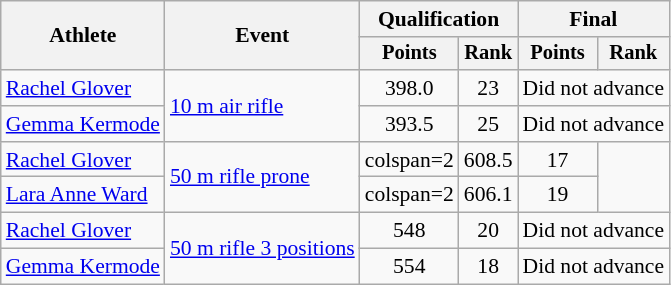<table class="wikitable" style="font-size:90%;">
<tr>
<th rowspan=2>Athlete</th>
<th rowspan=2>Event</th>
<th colspan=2>Qualification</th>
<th colspan=2>Final</th>
</tr>
<tr style="font-size:95%">
<th>Points</th>
<th>Rank</th>
<th>Points</th>
<th>Rank</th>
</tr>
<tr align=center>
<td align=left><a href='#'>Rachel Glover</a></td>
<td style="text-align:left;" rowspan="2"><a href='#'>10 m air rifle</a></td>
<td>398.0</td>
<td>23</td>
<td colspan=2>Did not advance</td>
</tr>
<tr align=center>
<td align=left><a href='#'>Gemma Kermode</a></td>
<td>393.5</td>
<td>25</td>
<td colspan=2>Did not advance</td>
</tr>
<tr align=center>
<td align=left><a href='#'>Rachel Glover</a></td>
<td style="text-align:left;" rowspan="2"><a href='#'>50 m rifle prone</a></td>
<td>colspan=2 </td>
<td>608.5</td>
<td>17</td>
</tr>
<tr align=center>
<td align=left><a href='#'>Lara Anne Ward</a></td>
<td>colspan=2 </td>
<td>606.1</td>
<td>19</td>
</tr>
<tr align=center>
<td align=left><a href='#'>Rachel Glover</a></td>
<td style="text-align:left;" rowspan="2"><a href='#'>50 m rifle 3 positions</a></td>
<td>548</td>
<td>20</td>
<td colspan=2>Did not advance</td>
</tr>
<tr align=center>
<td align=left><a href='#'>Gemma Kermode</a></td>
<td>554</td>
<td>18</td>
<td colspan=2>Did not advance</td>
</tr>
</table>
